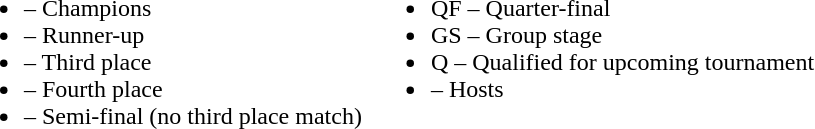<table border="0" cellpadding="2">
<tr valign="top">
<td><br><ul><li> – Champions</li><li> – Runner-up</li><li> – Third place</li><li> – Fourth place</li><li> – Semi-final (no third place match)</li></ul></td>
<td><br><ul><li>QF – Quarter-final</li><li>GS – Group stage</li><li>Q – Qualified for upcoming tournament</li><li> – Hosts</li></ul></td>
</tr>
</table>
